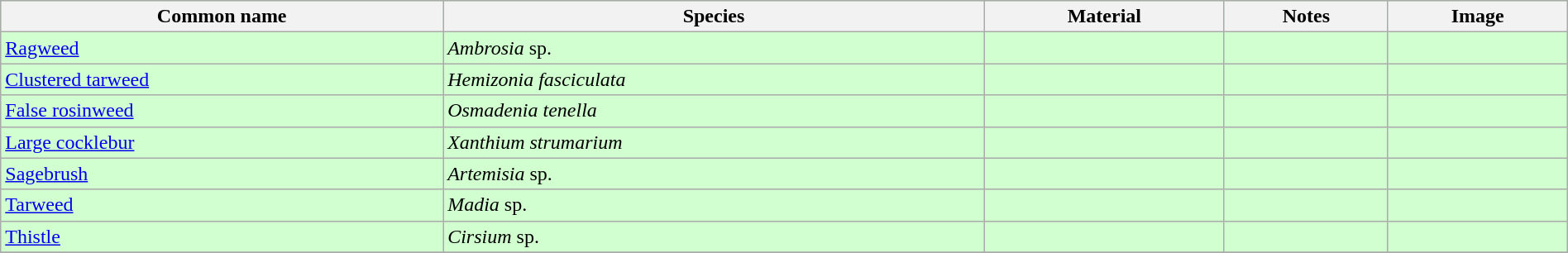<table class="wikitable" align="center" width="100%" style="background:#D1FFCF;">
<tr>
<th>Common name</th>
<th>Species</th>
<th>Material</th>
<th>Notes</th>
<th>Image</th>
</tr>
<tr>
<td><a href='#'>Ragweed</a></td>
<td><em>Ambrosia</em> sp.</td>
<td></td>
<td></td>
<td></td>
</tr>
<tr>
<td><a href='#'>Clustered tarweed</a></td>
<td><em>Hemizonia fasciculata</em></td>
<td></td>
<td></td>
<td></td>
</tr>
<tr>
<td><a href='#'>False rosinweed</a></td>
<td><em>Osmadenia tenella</em></td>
<td></td>
<td></td>
<td></td>
</tr>
<tr>
<td><a href='#'>Large cocklebur</a></td>
<td><em>Xanthium strumarium</em></td>
<td></td>
<td></td>
<td></td>
</tr>
<tr>
<td><a href='#'>Sagebrush</a></td>
<td><em>Artemisia</em> sp.</td>
<td></td>
<td></td>
<td></td>
</tr>
<tr>
<td><a href='#'>Tarweed</a></td>
<td><em>Madia</em> sp.</td>
<td></td>
<td></td>
<td></td>
</tr>
<tr>
<td><a href='#'>Thistle</a></td>
<td><em>Cirsium</em> sp.</td>
<td></td>
<td></td>
<td></td>
</tr>
<tr>
</tr>
</table>
